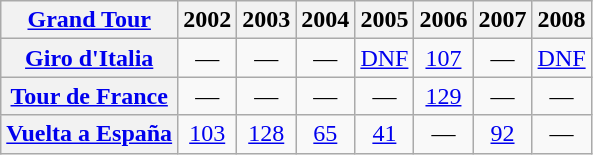<table class="wikitable plainrowheaders">
<tr>
<th scope="col"><a href='#'>Grand Tour</a></th>
<th scope="col">2002</th>
<th scope="col">2003</th>
<th scope="col">2004</th>
<th scope="col">2005</th>
<th scope="col">2006</th>
<th scope="col">2007</th>
<th scope="col">2008</th>
</tr>
<tr style="text-align:center;">
<th scope="row"> <a href='#'>Giro d'Italia</a></th>
<td>—</td>
<td>—</td>
<td>—</td>
<td style="text-align:center;"><a href='#'>DNF</a></td>
<td style="text-align:center;"><a href='#'>107</a></td>
<td>—</td>
<td style="text-align:center;"><a href='#'>DNF</a></td>
</tr>
<tr style="text-align:center;">
<th scope="row"> <a href='#'>Tour de France</a></th>
<td>—</td>
<td>—</td>
<td>—</td>
<td>—</td>
<td><a href='#'>129</a></td>
<td>—</td>
<td>—</td>
</tr>
<tr style="text-align:center;">
<th scope="row"> <a href='#'>Vuelta a España</a></th>
<td><a href='#'>103</a></td>
<td><a href='#'>128</a></td>
<td><a href='#'>65</a></td>
<td><a href='#'>41</a></td>
<td>—</td>
<td><a href='#'>92</a></td>
<td>—</td>
</tr>
</table>
